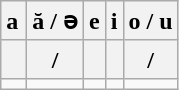<table class="wikitable" style="text-align:center;">
<tr>
<th>a </th>
<th>ă / ǝ</th>
<th>e</th>
<th>i</th>
<th>o / u</th>
</tr>
<tr>
<th></th>
<th>/</th>
<th></th>
<th></th>
<th>/</th>
</tr>
<tr dir="rtl">
<td><span></span></td>
<td><span></span></td>
<td><span></span></td>
<td><span></span></td>
<td><span></span></td>
</tr>
</table>
